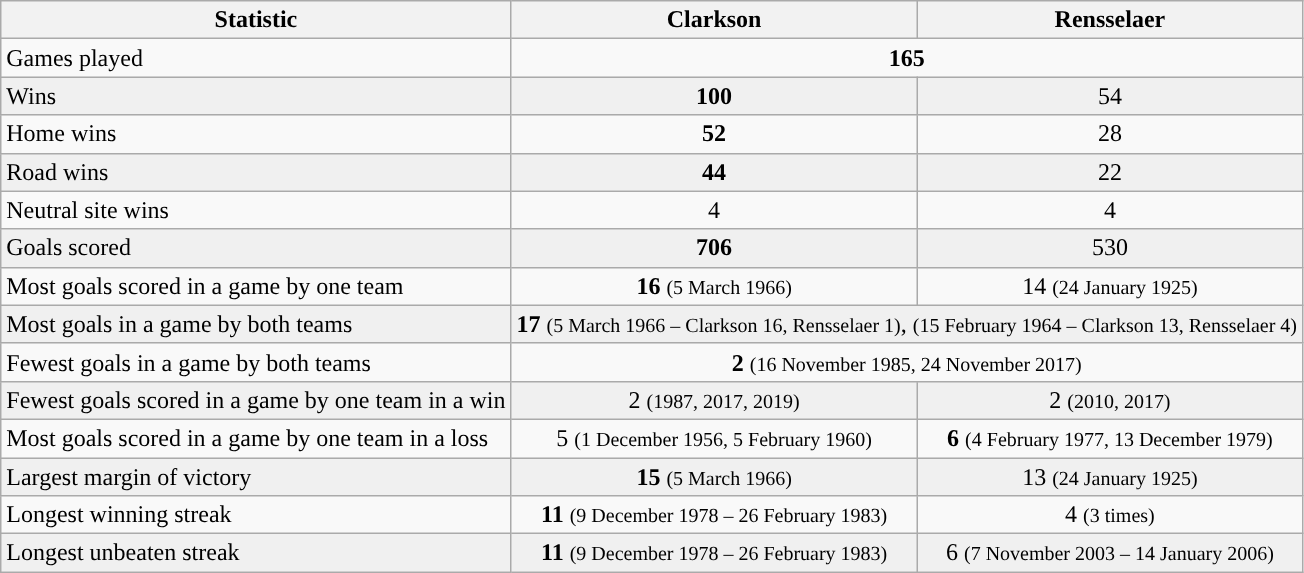<table class="wikitable">
<tr>
<th>Statistic</th>
<th>Clarkson</th>
<th>Rensselaer</th>
</tr>
<tr>
<td>Games played</td>
<td align=center colspan=2><strong>165</strong></td>
</tr>
<tr bgcolor=f0f0f0>
<td>Wins</td>
<td align=center><strong>100</strong></td>
<td align=center>54</td>
</tr>
<tr>
<td>Home wins</td>
<td align=center><strong>52</strong></td>
<td align=center>28</td>
</tr>
<tr bgcolor=f0f0f0>
<td>Road wins</td>
<td align=center><strong>44</strong></td>
<td align=center>22</td>
</tr>
<tr>
<td>Neutral site wins</td>
<td align=center>4</td>
<td align=center>4</td>
</tr>
<tr bgcolor=f0f0f0>
<td>Goals scored</td>
<td align=center><strong>706</strong></td>
<td align=center>530</td>
</tr>
<tr>
<td>Most goals scored in a game by one team</td>
<td align=center><strong>16</strong> <small>(5 March 1966)</small></td>
<td align=center>14 <small>(24 January 1925)</small></td>
</tr>
<tr bgcolor=f0f0f0>
<td>Most goals in a game by both teams</td>
<td align=center colspan=2><strong>17</strong> <small>(5 March 1966 – Clarkson 16, Rensselaer 1)</small>, <small>(15 February 1964 – Clarkson 13, Rensselaer 4)</small></td>
</tr>
<tr>
<td>Fewest goals in a game by both teams</td>
<td align=center colspan=2><strong>2</strong> <small>(16 November 1985, 24 November 2017)</small></td>
</tr>
<tr bgcolor=f0f0f0>
<td>Fewest goals scored in a game by one team in a win</td>
<td align=center>2 <small>(1987, 2017, 2019)</small></td>
<td align=center>2 <small>(2010, 2017)</small></td>
</tr>
<tr>
<td>Most goals scored in a game by one team in a loss</td>
<td align=center>5 <small>(1 December 1956, 5 February 1960)</small></td>
<td align=center><strong>6</strong> <small>(4 February 1977, 13 December 1979)</small></td>
</tr>
<tr bgcolor=f0f0f0>
<td>Largest margin of victory</td>
<td align=center><strong>15</strong> <small>(5 March 1966)</small></td>
<td align=center>13 <small>(24 January 1925)</small></td>
</tr>
<tr>
<td>Longest winning streak</td>
<td align=center><strong>11</strong> <small>(9 December 1978 – 26 February 1983)</small></td>
<td align=center>4 <small>(3 times)</small></td>
</tr>
<tr bgcolor=f0f0f0>
<td>Longest unbeaten streak</td>
<td align=center><strong>11</strong> <small>(9 December 1978 – 26 February 1983)</small></td>
<td align=center>6 <small>(7 November 2003 – 14 January 2006)</small></td>
</tr>
</table>
